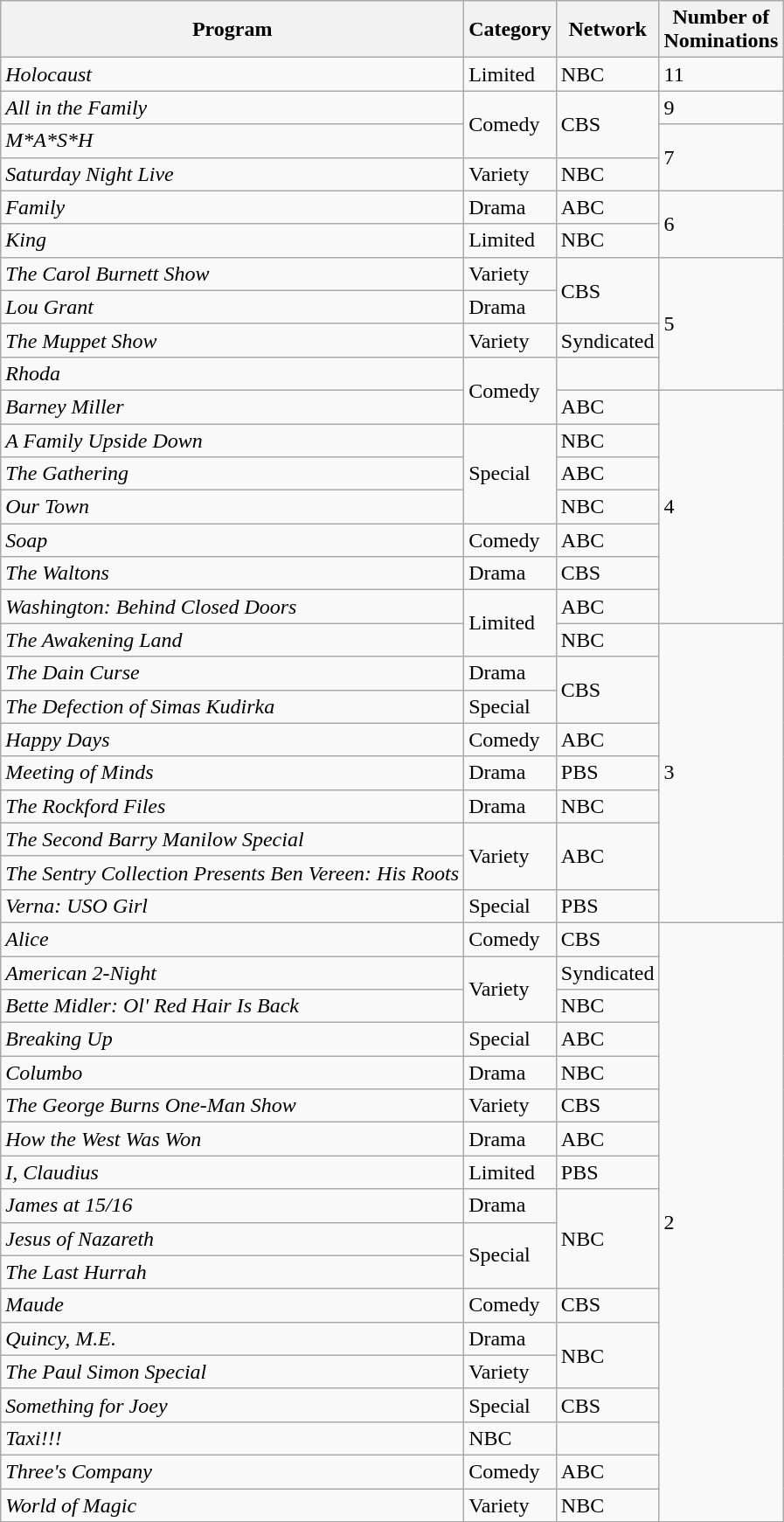<table class="wikitable">
<tr>
<th>Program</th>
<th>Category</th>
<th>Network</th>
<th>Number of<br>Nominations</th>
</tr>
<tr>
<td><em>Holocaust</em></td>
<td>Limited</td>
<td>NBC</td>
<td>11</td>
</tr>
<tr>
<td><em>All in the Family</em></td>
<td rowspan="2">Comedy</td>
<td rowspan="2">CBS</td>
<td>9</td>
</tr>
<tr>
<td><em>M*A*S*H</em></td>
<td rowspan="2">7</td>
</tr>
<tr>
<td><em>Saturday Night Live</em></td>
<td>Variety</td>
<td>NBC</td>
</tr>
<tr>
<td><em>Family</em></td>
<td>Drama</td>
<td>ABC</td>
<td rowspan="2">6</td>
</tr>
<tr>
<td><em>King</em></td>
<td>Limited</td>
<td>NBC</td>
</tr>
<tr>
<td><em>The Carol Burnett Show</em></td>
<td>Variety</td>
<td rowspan="2">CBS</td>
<td rowspan="4">5</td>
</tr>
<tr>
<td><em>Lou Grant</em></td>
<td>Drama</td>
</tr>
<tr>
<td><em>The Muppet Show</em></td>
<td>Variety</td>
<td>Syndicated</td>
</tr>
<tr>
<td><em>Rhoda</em></td>
<td rowspan="2">Comedy</td>
</tr>
<tr>
<td><em>Barney Miller</em></td>
<td>ABC</td>
<td rowspan="7">4</td>
</tr>
<tr>
<td><em>A Family Upside Down</em></td>
<td rowspan="3">Special</td>
<td>NBC</td>
</tr>
<tr>
<td><em>The Gathering</em></td>
<td>ABC</td>
</tr>
<tr>
<td><em>Our Town</em></td>
<td>NBC</td>
</tr>
<tr>
<td><em>Soap</em></td>
<td>Comedy</td>
<td>ABC</td>
</tr>
<tr>
<td><em>The Waltons</em></td>
<td>Drama</td>
<td>CBS</td>
</tr>
<tr>
<td><em>Washington: Behind Closed Doors</em></td>
<td rowspan="2">Limited</td>
<td>ABC</td>
</tr>
<tr>
<td><em>The Awakening Land</em></td>
<td>NBC</td>
<td rowspan="9">3</td>
</tr>
<tr>
<td><em>The Dain Curse</em></td>
<td>Drama</td>
<td rowspan="2">CBS</td>
</tr>
<tr>
<td><em>The Defection of Simas Kudirka</em></td>
<td>Special</td>
</tr>
<tr>
<td><em>Happy Days</em></td>
<td>Comedy</td>
<td>ABC</td>
</tr>
<tr>
<td><em>Meeting of Minds</em></td>
<td>Drama</td>
<td>PBS</td>
</tr>
<tr>
<td><em>The Rockford Files</em></td>
<td>Drama</td>
<td>NBC</td>
</tr>
<tr>
<td><em>The Second Barry Manilow Special</em></td>
<td rowspan="2">Variety</td>
<td rowspan="2">ABC</td>
</tr>
<tr>
<td><em>The Sentry Collection Presents Ben Vereen: His Roots</em></td>
</tr>
<tr>
<td><em>Verna: USO Girl</em></td>
<td>Special</td>
<td>PBS</td>
</tr>
<tr>
<td><em>Alice</em></td>
<td>Comedy</td>
<td>CBS</td>
<td rowspan="18">2</td>
</tr>
<tr>
<td><em>American 2-Night</em></td>
<td rowspan="2">Variety</td>
<td>Syndicated</td>
</tr>
<tr>
<td><em>Bette Midler: Ol' Red Hair Is Back</em></td>
<td>NBC</td>
</tr>
<tr>
<td><em>Breaking Up</em></td>
<td>Special</td>
<td>ABC</td>
</tr>
<tr>
<td><em>Columbo</em></td>
<td>Drama</td>
<td>NBC</td>
</tr>
<tr>
<td><em>The George Burns One-Man Show</em></td>
<td>Variety</td>
<td>CBS</td>
</tr>
<tr>
<td><em>How the West Was Won</em></td>
<td>Drama</td>
<td>ABC</td>
</tr>
<tr>
<td><em>I, Claudius</em></td>
<td>Limited</td>
<td>PBS</td>
</tr>
<tr>
<td><em>James at 15/16</em></td>
<td>Drama</td>
<td rowspan="3">NBC</td>
</tr>
<tr>
<td><em>Jesus of Nazareth</em></td>
<td rowspan="2">Special</td>
</tr>
<tr>
<td><em>The Last Hurrah</em></td>
</tr>
<tr>
<td><em>Maude</em></td>
<td>Comedy</td>
<td>CBS</td>
</tr>
<tr>
<td><em>Quincy, M.E.</em></td>
<td>Drama</td>
<td rowspan="2">NBC</td>
</tr>
<tr>
<td><em>The Paul Simon Special</em></td>
<td>Variety</td>
</tr>
<tr>
<td><em>Something for Joey</em></td>
<td>Special</td>
<td>CBS</td>
</tr>
<tr>
<td><em>Taxi!!!</em></td>
<td>NBC</td>
</tr>
<tr>
<td><em>Three's Company</em></td>
<td>Comedy</td>
<td>ABC</td>
</tr>
<tr>
<td><em>World of Magic</em></td>
<td>Variety</td>
<td>NBC</td>
</tr>
</table>
